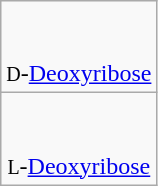<table class="wikitable skin-invert-image">
<tr align="center">
<td><br><br><small>D</small>-<a href='#'>Deoxyribose</a></td>
</tr>
<tr align="center">
<td><br><br><small>L</small>-<a href='#'>Deoxyribose</a></td>
</tr>
</table>
